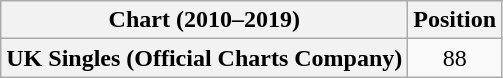<table class="wikitable plainrowheaders" style="text-align:center">
<tr>
<th scope="col">Chart (2010–2019)</th>
<th scope="col">Position</th>
</tr>
<tr>
<th scope="row">UK Singles (Official Charts Company)</th>
<td>88</td>
</tr>
</table>
